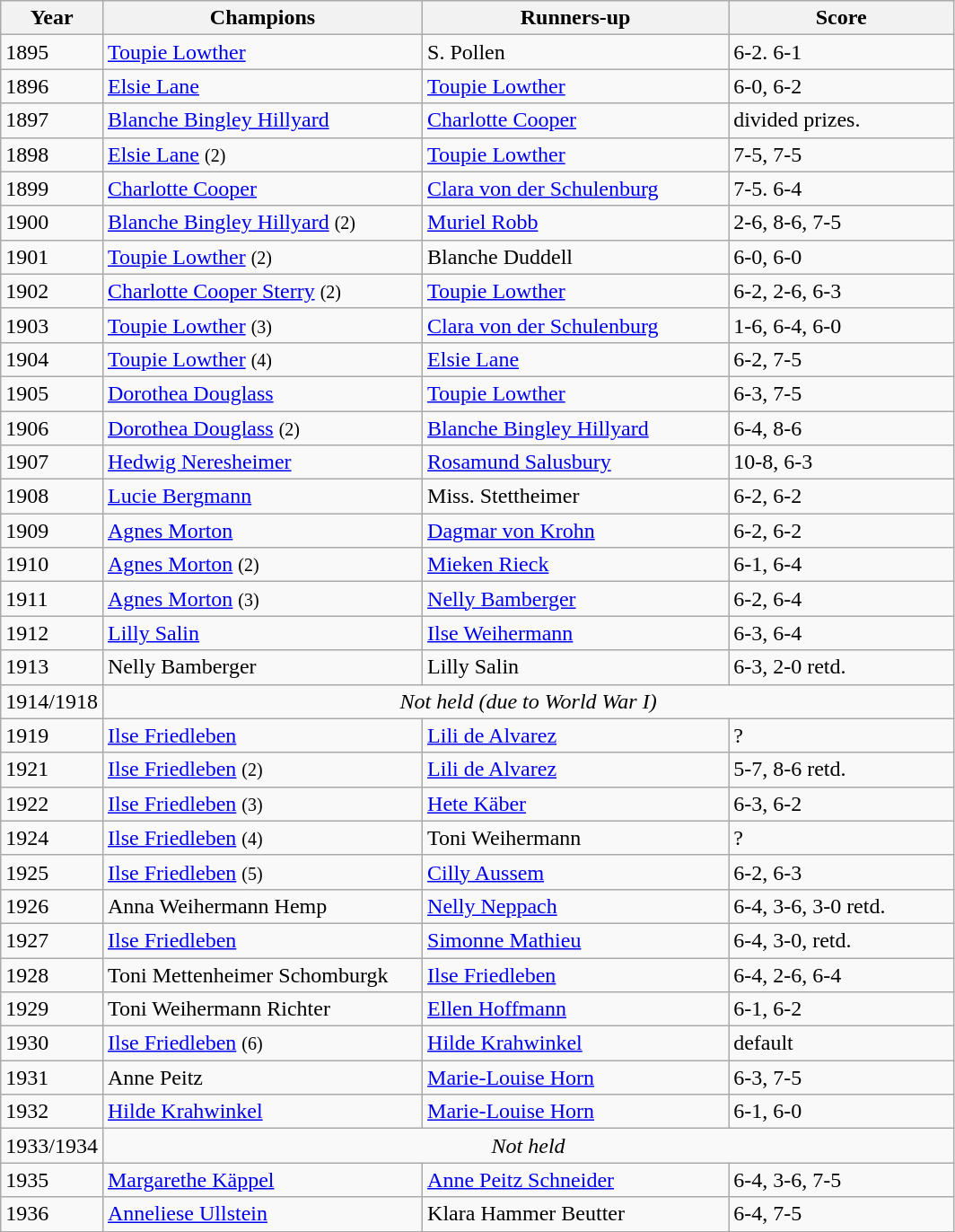<table class="wikitable">
<tr>
<th style="width:60px;">Year</th>
<th style="width:230px;">Champions</th>
<th style="width:220px;">Runners-up</th>
<th style="width:160px;">Score</th>
</tr>
<tr>
<td>1895</td>
<td> <a href='#'>Toupie Lowther</a></td>
<td> S. Pollen</td>
<td>6-2. 6-1</td>
</tr>
<tr>
<td>1896</td>
<td> <a href='#'>Elsie Lane</a></td>
<td> <a href='#'>Toupie Lowther</a></td>
<td>6-0, 6-2</td>
</tr>
<tr>
<td>1897</td>
<td> <a href='#'>Blanche Bingley Hillyard</a></td>
<td> <a href='#'>Charlotte Cooper</a></td>
<td>divided prizes.</td>
</tr>
<tr>
<td>1898</td>
<td> <a href='#'>Elsie Lane</a> <small>(2)</small></td>
<td> <a href='#'>Toupie Lowther</a></td>
<td>7-5, 7-5</td>
</tr>
<tr>
<td>1899</td>
<td> <a href='#'>Charlotte Cooper</a></td>
<td> <a href='#'>Clara von der Schulenburg</a></td>
<td>7-5. 6-4</td>
</tr>
<tr>
<td>1900</td>
<td> <a href='#'>Blanche Bingley Hillyard</a> <small>(2)</small></td>
<td> <a href='#'>Muriel Robb</a></td>
<td>2-6, 8-6, 7-5</td>
</tr>
<tr>
<td>1901</td>
<td> <a href='#'>Toupie Lowther</a> <small>(2)</small></td>
<td> Blanche Duddell</td>
<td>6-0, 6-0</td>
</tr>
<tr>
<td>1902</td>
<td> <a href='#'>Charlotte Cooper Sterry</a> <small>(2)</small></td>
<td> <a href='#'>Toupie Lowther</a></td>
<td>6-2, 2-6, 6-3</td>
</tr>
<tr>
<td>1903</td>
<td> <a href='#'>Toupie Lowther</a> <small>(3)</small></td>
<td> <a href='#'>Clara von der Schulenburg</a></td>
<td>1-6, 6-4, 6-0</td>
</tr>
<tr>
<td>1904</td>
<td> <a href='#'>Toupie Lowther</a> <small>(4)</small></td>
<td> <a href='#'>Elsie Lane</a></td>
<td>6-2, 7-5</td>
</tr>
<tr>
<td>1905</td>
<td> <a href='#'>Dorothea Douglass</a></td>
<td> <a href='#'>Toupie Lowther</a></td>
<td>6-3, 7-5</td>
</tr>
<tr>
<td>1906</td>
<td> <a href='#'>Dorothea Douglass</a> <small>(2)</small></td>
<td> <a href='#'>Blanche Bingley Hillyard</a></td>
<td>6-4, 8-6</td>
</tr>
<tr>
<td>1907</td>
<td> <a href='#'>Hedwig Neresheimer</a></td>
<td> <a href='#'>Rosamund Salusbury</a></td>
<td>10-8, 6-3</td>
</tr>
<tr>
<td>1908</td>
<td> <a href='#'>Lucie Bergmann</a></td>
<td> Miss. Stettheimer</td>
<td>6-2, 6-2</td>
</tr>
<tr>
<td>1909</td>
<td> <a href='#'>Agnes Morton</a></td>
<td> <a href='#'>Dagmar von Krohn</a></td>
<td>6-2, 6-2</td>
</tr>
<tr>
<td>1910</td>
<td> <a href='#'>Agnes Morton</a> <small>(2)</small></td>
<td> <a href='#'>Mieken Rieck</a></td>
<td>6-1, 6-4</td>
</tr>
<tr>
<td>1911</td>
<td> <a href='#'>Agnes Morton</a> <small>(3)</small></td>
<td> <a href='#'>Nelly Bamberger</a></td>
<td>6-2, 6-4</td>
</tr>
<tr>
<td>1912</td>
<td> <a href='#'>Lilly Salin</a></td>
<td> <a href='#'>Ilse Weihermann</a></td>
<td>6-3, 6-4</td>
</tr>
<tr>
<td>1913</td>
<td> Nelly Bamberger</td>
<td> Lilly Salin</td>
<td>6-3, 2-0 retd.</td>
</tr>
<tr>
<td>1914/1918</td>
<td colspan=4 align=center><em>Not held (due to World War I)</em></td>
</tr>
<tr>
<td>1919</td>
<td> <a href='#'>Ilse Friedleben</a></td>
<td> <a href='#'>Lili de Alvarez</a></td>
<td>?</td>
</tr>
<tr>
<td>1921</td>
<td> <a href='#'>Ilse Friedleben</a> <small>(2)</small></td>
<td> <a href='#'>Lili de Alvarez</a></td>
<td>5-7, 8-6 retd.</td>
</tr>
<tr>
<td>1922</td>
<td> <a href='#'>Ilse Friedleben</a> <small>(3)</small></td>
<td> <a href='#'>Hete Käber</a></td>
<td>6-3, 6-2</td>
</tr>
<tr>
<td>1924</td>
<td> <a href='#'>Ilse Friedleben</a> <small>(4)</small></td>
<td> Toni Weihermann</td>
<td>?</td>
</tr>
<tr>
<td>1925</td>
<td> <a href='#'>Ilse Friedleben</a> <small>(5)</small></td>
<td> <a href='#'>Cilly Aussem</a></td>
<td>6-2, 6-3</td>
</tr>
<tr>
<td>1926</td>
<td> Anna Weihermann Hemp</td>
<td> <a href='#'>Nelly Neppach</a></td>
<td>6-4, 3-6, 3-0 retd.</td>
</tr>
<tr>
<td>1927</td>
<td> <a href='#'>Ilse Friedleben</a></td>
<td> <a href='#'>Simonne Mathieu</a></td>
<td>6-4, 3-0, retd.</td>
</tr>
<tr>
<td>1928</td>
<td> Toni Mettenheimer Schomburgk</td>
<td> <a href='#'>Ilse Friedleben</a></td>
<td>6-4, 2-6, 6-4</td>
</tr>
<tr>
<td>1929</td>
<td> Toni Weihermann Richter</td>
<td> <a href='#'>Ellen Hoffmann</a></td>
<td>6-1, 6-2</td>
</tr>
<tr>
<td>1930</td>
<td> <a href='#'>Ilse Friedleben</a> <small>(6)</small></td>
<td> <a href='#'>Hilde Krahwinkel</a></td>
<td>default</td>
</tr>
<tr>
<td>1931</td>
<td> Anne Peitz</td>
<td> <a href='#'>Marie-Louise Horn</a></td>
<td>6-3, 7-5</td>
</tr>
<tr>
<td>1932</td>
<td> <a href='#'>Hilde Krahwinkel</a></td>
<td> <a href='#'>Marie-Louise Horn</a></td>
<td>6-1, 6-0</td>
</tr>
<tr>
<td>1933/1934</td>
<td colspan=4 align=center><em>Not held</em></td>
</tr>
<tr>
<td>1935</td>
<td> <a href='#'>Margarethe Käppel</a></td>
<td> <a href='#'>Anne Peitz Schneider</a></td>
<td>6-4, 3-6, 7-5</td>
</tr>
<tr>
<td>1936</td>
<td> <a href='#'>Anneliese Ullstein</a></td>
<td> Klara Hammer Beutter</td>
<td>6-4, 7-5</td>
</tr>
</table>
